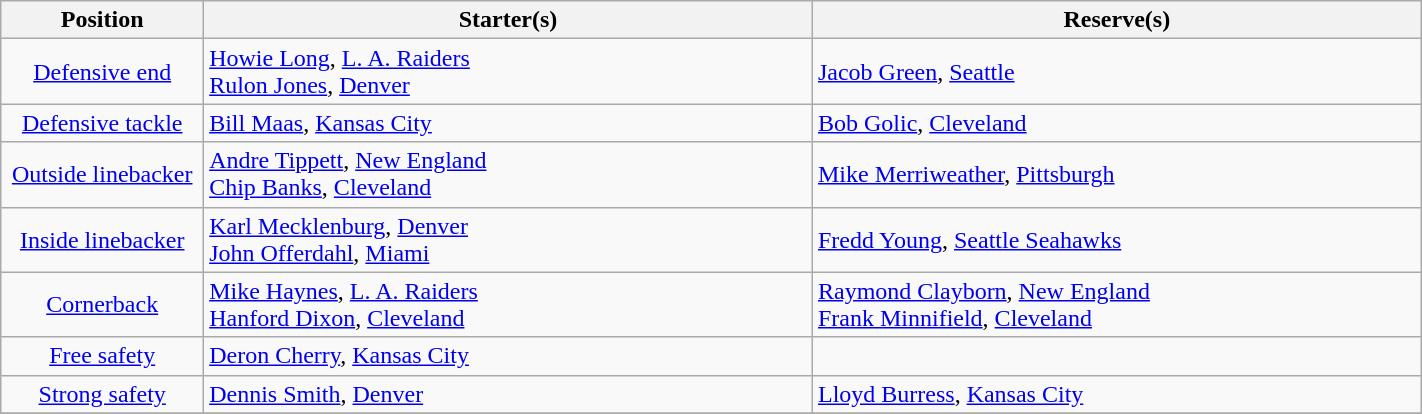<table class="wikitable" width=75%>
<tr>
<th width=10%>Position</th>
<th width=30%>Starter(s)</th>
<th width=30%>Reserve(s)</th>
</tr>
<tr>
<td align=center><a href='#'>Defensive end</a></td>
<td> <a href='#'>Howie Long</a>, <a href='#'>L. A. Raiders</a><br> <a href='#'>Rulon Jones</a>, <a href='#'>Denver</a></td>
<td> <a href='#'>Jacob Green</a>, <a href='#'>Seattle</a></td>
</tr>
<tr>
<td align=center><a href='#'>Defensive tackle</a></td>
<td> <a href='#'>Bill Maas</a>, <a href='#'>Kansas City</a></td>
<td> <a href='#'>Bob Golic</a>, <a href='#'>Cleveland</a></td>
</tr>
<tr>
<td align=center><a href='#'>Outside linebacker</a></td>
<td> <a href='#'>Andre Tippett</a>, <a href='#'>New England</a><br> <a href='#'>Chip Banks</a>, <a href='#'>Cleveland</a></td>
<td> <a href='#'>Mike Merriweather</a>, <a href='#'>Pittsburgh</a></td>
</tr>
<tr>
<td align=center><a href='#'>Inside linebacker</a></td>
<td> <a href='#'>Karl Mecklenburg</a>, <a href='#'>Denver</a><br> <a href='#'>John Offerdahl</a>, <a href='#'>Miami</a></td>
<td> <a href='#'>Fredd Young</a>, <a href='#'>Seattle Seahawks</a></td>
</tr>
<tr>
<td align=center><a href='#'>Cornerback</a></td>
<td> <a href='#'>Mike Haynes</a>, <a href='#'>L. A. Raiders</a><br> <a href='#'>Hanford Dixon</a>, <a href='#'>Cleveland</a></td>
<td> <a href='#'>Raymond Clayborn</a>, <a href='#'>New England</a><br> <a href='#'>Frank Minnifield</a>, <a href='#'>Cleveland</a></td>
</tr>
<tr>
<td align=center><a href='#'>Free safety</a></td>
<td> <a href='#'>Deron Cherry</a>, <a href='#'>Kansas City</a></td>
<td></td>
</tr>
<tr>
<td align=center><a href='#'>Strong safety</a></td>
<td> <a href='#'>Dennis Smith</a>, <a href='#'>Denver</a></td>
<td> <a href='#'>Lloyd Burress</a>, <a href='#'>Kansas City</a></td>
</tr>
<tr>
</tr>
</table>
